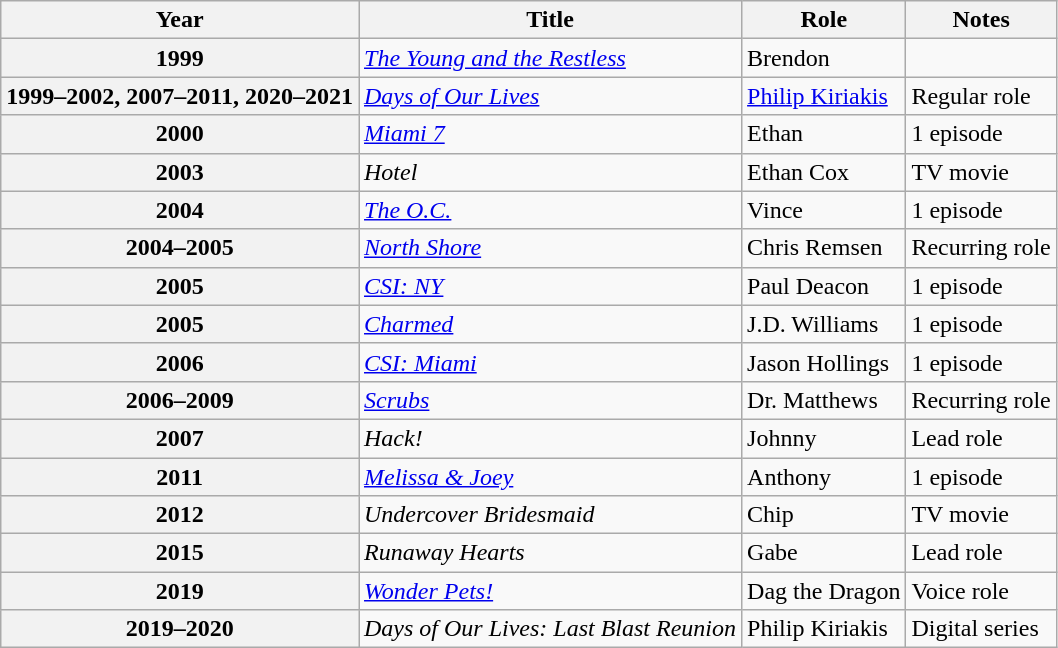<table class="wikitable plainrowheaders sortable">
<tr>
<th scope="col">Year</th>
<th scope="col">Title</th>
<th scope="col">Role</th>
<th class="unsortable">Notes</th>
</tr>
<tr>
<th scope="row">1999</th>
<td><em><a href='#'>The Young and the Restless</a></em></td>
<td>Brendon</td>
<td></td>
</tr>
<tr>
<th scope="row">1999–2002, 2007–2011, 2020–2021</th>
<td><em><a href='#'>Days of Our Lives</a></em></td>
<td><a href='#'>Philip Kiriakis</a></td>
<td>Regular role</td>
</tr>
<tr>
<th scope="row">2000</th>
<td><em><a href='#'>Miami 7</a></em></td>
<td>Ethan</td>
<td>1 episode</td>
</tr>
<tr>
<th scope="row">2003</th>
<td><em>Hotel</em></td>
<td>Ethan Cox</td>
<td>TV movie</td>
</tr>
<tr>
<th scope="row">2004</th>
<td><em><a href='#'>The O.C.</a></em></td>
<td>Vince</td>
<td>1 episode</td>
</tr>
<tr>
<th scope="row">2004–2005</th>
<td><em><a href='#'>North Shore</a></em></td>
<td>Chris Remsen</td>
<td>Recurring role</td>
</tr>
<tr>
<th scope="row">2005</th>
<td><em><a href='#'>CSI: NY</a></em></td>
<td>Paul Deacon</td>
<td>1 episode</td>
</tr>
<tr>
<th scope="row">2005</th>
<td><em><a href='#'>Charmed</a></em></td>
<td>J.D. Williams</td>
<td>1 episode</td>
</tr>
<tr>
<th scope="row">2006</th>
<td><em><a href='#'>CSI: Miami</a></em></td>
<td>Jason Hollings</td>
<td>1 episode</td>
</tr>
<tr>
<th scope="row">2006–2009</th>
<td><em><a href='#'>Scrubs</a></em></td>
<td>Dr. Matthews</td>
<td>Recurring role</td>
</tr>
<tr>
<th scope="row">2007</th>
<td><em>Hack!</em></td>
<td>Johnny</td>
<td>Lead role</td>
</tr>
<tr>
<th scope="row">2011</th>
<td><em><a href='#'>Melissa & Joey</a></em></td>
<td>Anthony</td>
<td>1 episode</td>
</tr>
<tr>
<th scope="row">2012</th>
<td><em>Undercover Bridesmaid</em></td>
<td>Chip</td>
<td>TV movie</td>
</tr>
<tr>
<th scope="row">2015</th>
<td><em>Runaway Hearts</em></td>
<td>Gabe</td>
<td>Lead role</td>
</tr>
<tr>
<th scope="row">2019</th>
<td><em><a href='#'>Wonder Pets!</a></em></td>
<td>Dag the Dragon</td>
<td>Voice role</td>
</tr>
<tr>
<th scope="row">2019–2020</th>
<td><em>Days of Our Lives: Last Blast Reunion</em></td>
<td>Philip Kiriakis</td>
<td>Digital series</td>
</tr>
</table>
